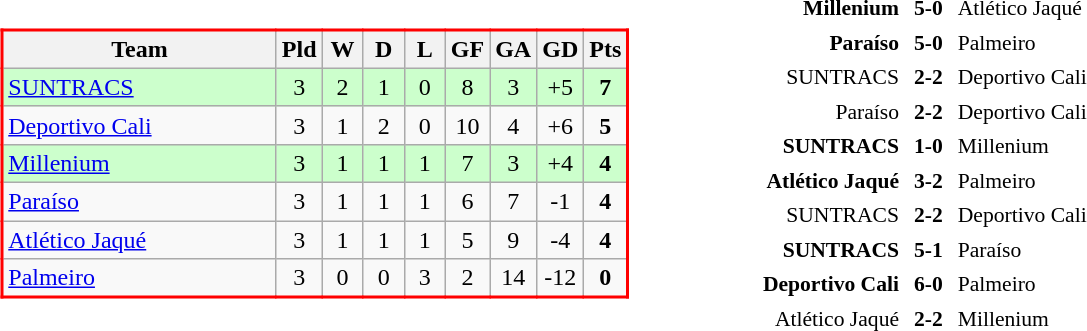<table>
<tr>
<td><br><table class="wikitable" style="text-align: center; border: 2px solid red;">
<tr>
<th width="175">Team</th>
<th width="20">Pld</th>
<th width="20">W</th>
<th width="20">D</th>
<th width="20">L</th>
<th width="20">GF</th>
<th width="20">GA</th>
<th width="20">GD</th>
<th width="20">Pts</th>
</tr>
<tr bgcolor=#CCFFCC>
<td align=left><a href='#'>SUNTRACS</a></td>
<td>3</td>
<td>2</td>
<td>1</td>
<td>0</td>
<td>8</td>
<td>3</td>
<td>+5</td>
<td><strong>7</strong></td>
</tr>
<tr>
<td align=left><a href='#'>Deportivo Cali</a></td>
<td>3</td>
<td>1</td>
<td>2</td>
<td>0</td>
<td>10</td>
<td>4</td>
<td>+6</td>
<td><strong>5</strong></td>
</tr>
<tr bgcolor=#CCFFCC>
<td align=left><a href='#'>Millenium</a></td>
<td>3</td>
<td>1</td>
<td>1</td>
<td>1</td>
<td>7</td>
<td>3</td>
<td>+4</td>
<td><strong>4</strong></td>
</tr>
<tr>
<td align=left><a href='#'>Paraíso</a></td>
<td>3</td>
<td>1</td>
<td>1</td>
<td>1</td>
<td>6</td>
<td>7</td>
<td>-1</td>
<td><strong>4</strong></td>
</tr>
<tr>
<td align=left><a href='#'>Atlético Jaqué</a></td>
<td>3</td>
<td>1</td>
<td>1</td>
<td>1</td>
<td>5</td>
<td>9</td>
<td>-4</td>
<td><strong>4</strong></td>
</tr>
<tr>
<td align=left><a href='#'>Palmeiro</a></td>
<td>3</td>
<td>0</td>
<td>0</td>
<td>3</td>
<td>2</td>
<td>14</td>
<td>-12</td>
<td><strong>0</strong></td>
</tr>
</table>
</td>
<td width=45%><br><table cellpadding=2 style=font-size:90% align=center width=80%>
<tr>
<td width=45% align=right><strong>Millenium</strong></td>
<td align=center><strong>5-0</strong></td>
<td>Atlético Jaqué</td>
</tr>
<tr>
<td width=45% align=right><strong>Paraíso</strong></td>
<td align=center><strong>5-0</strong></td>
<td>Palmeiro</td>
</tr>
<tr>
<td width=45% align=right>SUNTRACS</td>
<td align=center><strong>2-2</strong></td>
<td>Deportivo Cali</td>
</tr>
<tr>
<td width=45% align=right>Paraíso</td>
<td align=center><strong>2-2</strong></td>
<td>Deportivo Cali</td>
</tr>
<tr>
<td width=45% align=right><strong>SUNTRACS</strong></td>
<td align=center><strong>1-0</strong></td>
<td>Millenium</td>
</tr>
<tr>
<td width=45% align=right><strong>Atlético Jaqué</strong></td>
<td align=center><strong>3-2</strong></td>
<td>Palmeiro</td>
</tr>
<tr>
<td width=45% align=right>SUNTRACS</td>
<td align=center><strong>2-2</strong></td>
<td>Deportivo Cali</td>
</tr>
<tr>
<td width=45% align=right><strong>SUNTRACS</strong></td>
<td align=center><strong>5-1</strong></td>
<td>Paraíso</td>
</tr>
<tr>
<td width=45% align=right><strong>Deportivo Cali</strong></td>
<td align=center><strong>6-0</strong></td>
<td>Palmeiro</td>
</tr>
<tr>
<td width=45% align=right>Atlético Jaqué</td>
<td align=center><strong>2-2</strong></td>
<td>Millenium</td>
</tr>
</table>
</td>
</tr>
</table>
